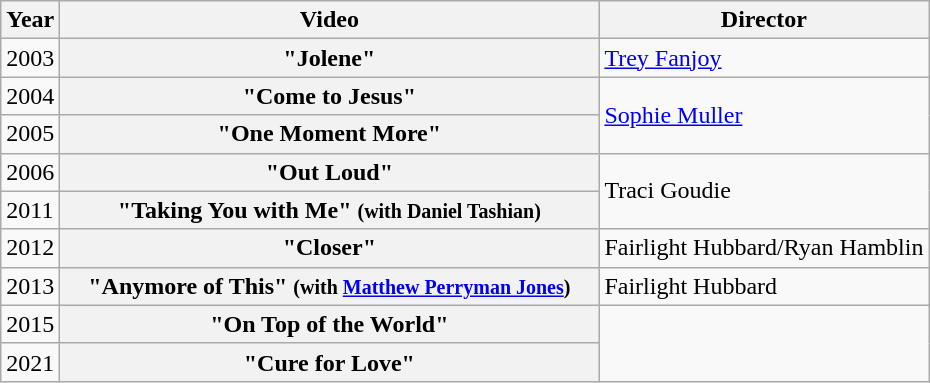<table class="wikitable plainrowheaders">
<tr>
<th>Year</th>
<th style="width:22em;">Video</th>
<th>Director</th>
</tr>
<tr>
<td>2003</td>
<th scope="row">"Jolene"</th>
<td><a href='#'>Trey Fanjoy</a></td>
</tr>
<tr>
<td>2004</td>
<th scope="row">"Come to Jesus"</th>
<td rowspan="2"><a href='#'>Sophie Muller</a></td>
</tr>
<tr>
<td>2005</td>
<th scope="row">"One Moment More"</th>
</tr>
<tr>
<td>2006</td>
<th scope="row">"Out Loud"</th>
<td rowspan="2">Traci Goudie</td>
</tr>
<tr>
<td>2011</td>
<th scope="row">"Taking You with Me" <small>(with Daniel Tashian)</small></th>
</tr>
<tr>
<td>2012</td>
<th scope="row">"Closer"</th>
<td>Fairlight Hubbard/Ryan Hamblin</td>
</tr>
<tr>
<td>2013</td>
<th scope="row">"Anymore of This" <small>(with <a href='#'>Matthew Perryman Jones</a>)</small></th>
<td>Fairlight Hubbard</td>
</tr>
<tr>
<td>2015</td>
<th scope="row">"On Top of the World"</th>
</tr>
<tr>
<td>2021</td>
<th scope="row">"Cure for Love"</th>
</tr>
</table>
